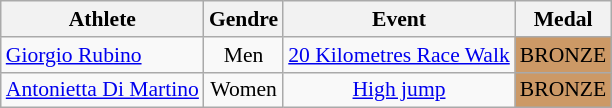<table class="wikitable" style="width:; font-size:90%; text-align:center;">
<tr>
<th>Athlete</th>
<th>Gendre</th>
<th>Event</th>
<th>Medal</th>
</tr>
<tr>
<td align=left><a href='#'>Giorgio Rubino</a></td>
<td>Men</td>
<td><a href='#'>20 Kilometres Race Walk</a></td>
<td bgcolor=cc9966>BRONZE</td>
</tr>
<tr>
<td align=left><a href='#'>Antonietta Di Martino</a></td>
<td>Women</td>
<td><a href='#'>High jump</a></td>
<td bgcolor=cc9966>BRONZE</td>
</tr>
</table>
